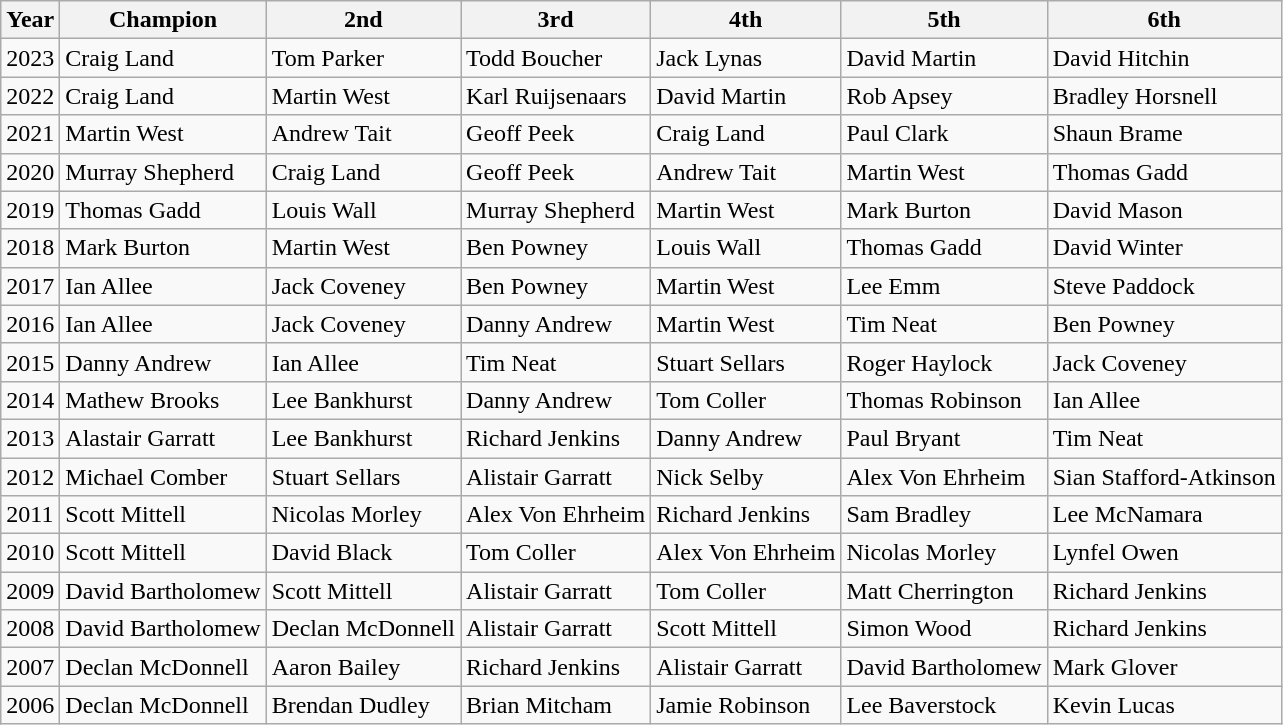<table class="wikitable">
<tr>
<th>Year</th>
<th>Champion</th>
<th>2nd</th>
<th>3rd</th>
<th>4th</th>
<th>5th</th>
<th>6th</th>
</tr>
<tr>
<td>2023</td>
<td>Craig Land</td>
<td>Tom Parker</td>
<td>Todd Boucher</td>
<td>Jack Lynas</td>
<td>David Martin</td>
<td>David Hitchin</td>
</tr>
<tr>
<td>2022</td>
<td>Craig Land</td>
<td>Martin West</td>
<td>Karl Ruijsenaars</td>
<td>David Martin</td>
<td>Rob Apsey</td>
<td>Bradley Horsnell</td>
</tr>
<tr>
<td>2021</td>
<td>Martin West</td>
<td>Andrew Tait</td>
<td>Geoff Peek</td>
<td>Craig Land</td>
<td>Paul Clark</td>
<td>Shaun Brame</td>
</tr>
<tr>
<td>2020</td>
<td>Murray Shepherd</td>
<td>Craig Land</td>
<td>Geoff Peek</td>
<td>Andrew Tait</td>
<td>Martin West</td>
<td>Thomas Gadd</td>
</tr>
<tr>
<td>2019</td>
<td>Thomas Gadd</td>
<td>Louis Wall</td>
<td>Murray Shepherd</td>
<td>Martin West</td>
<td>Mark Burton</td>
<td>David Mason</td>
</tr>
<tr>
<td>2018</td>
<td>Mark Burton</td>
<td>Martin West</td>
<td>Ben Powney</td>
<td>Louis Wall</td>
<td>Thomas Gadd</td>
<td>David Winter</td>
</tr>
<tr>
<td>2017</td>
<td>Ian Allee</td>
<td>Jack Coveney</td>
<td>Ben Powney</td>
<td>Martin West</td>
<td>Lee Emm</td>
<td>Steve Paddock</td>
</tr>
<tr>
<td>2016</td>
<td>Ian Allee</td>
<td>Jack Coveney</td>
<td>Danny Andrew</td>
<td>Martin West</td>
<td>Tim Neat</td>
<td>Ben Powney</td>
</tr>
<tr>
<td>2015</td>
<td>Danny Andrew</td>
<td>Ian Allee</td>
<td>Tim Neat</td>
<td>Stuart Sellars</td>
<td>Roger Haylock</td>
<td>Jack Coveney</td>
</tr>
<tr>
<td>2014</td>
<td>Mathew Brooks</td>
<td>Lee Bankhurst</td>
<td>Danny Andrew</td>
<td>Tom Coller</td>
<td>Thomas Robinson</td>
<td>Ian Allee</td>
</tr>
<tr>
<td>2013</td>
<td>Alastair Garratt</td>
<td>Lee Bankhurst</td>
<td>Richard Jenkins</td>
<td>Danny Andrew</td>
<td>Paul Bryant</td>
<td>Tim Neat</td>
</tr>
<tr>
<td>2012</td>
<td>Michael Comber</td>
<td>Stuart Sellars</td>
<td>Alistair Garratt</td>
<td>Nick Selby</td>
<td>Alex Von Ehrheim</td>
<td>Sian Stafford-Atkinson</td>
</tr>
<tr>
<td>2011</td>
<td>Scott Mittell</td>
<td>Nicolas Morley</td>
<td>Alex Von Ehrheim</td>
<td>Richard Jenkins</td>
<td>Sam Bradley</td>
<td>Lee McNamara</td>
</tr>
<tr>
<td>2010</td>
<td>Scott Mittell</td>
<td>David Black</td>
<td>Tom Coller</td>
<td>Alex Von Ehrheim</td>
<td>Nicolas Morley</td>
<td>Lynfel Owen</td>
</tr>
<tr>
<td>2009</td>
<td>David Bartholomew</td>
<td>Scott Mittell</td>
<td>Alistair Garratt</td>
<td>Tom Coller</td>
<td>Matt Cherrington</td>
<td>Richard Jenkins</td>
</tr>
<tr>
<td>2008</td>
<td>David Bartholomew</td>
<td>Declan McDonnell</td>
<td>Alistair Garratt</td>
<td>Scott Mittell</td>
<td>Simon Wood</td>
<td>Richard Jenkins</td>
</tr>
<tr>
<td>2007</td>
<td>Declan McDonnell</td>
<td>Aaron Bailey</td>
<td>Richard Jenkins</td>
<td>Alistair Garratt</td>
<td>David Bartholomew</td>
<td>Mark Glover</td>
</tr>
<tr>
<td>2006</td>
<td>Declan McDonnell</td>
<td>Brendan Dudley</td>
<td>Brian Mitcham</td>
<td>Jamie Robinson</td>
<td>Lee Baverstock</td>
<td>Kevin Lucas</td>
</tr>
</table>
